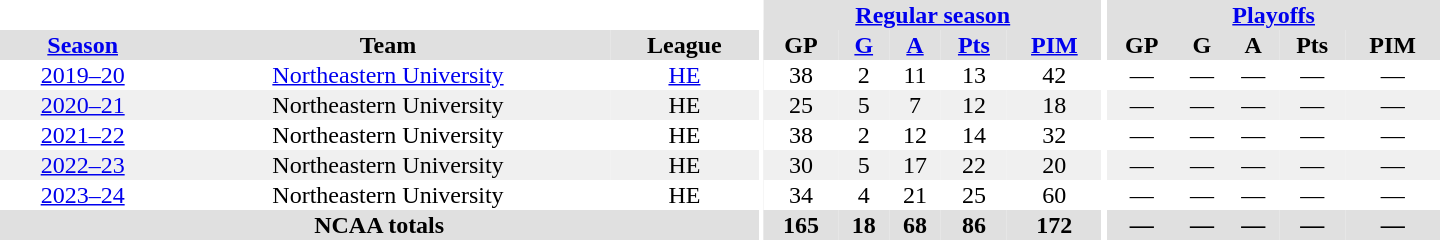<table border="0" cellpadding="1" cellspacing="0" style="text-align:center; width:60em">
<tr bgcolor="#e0e0e0">
<th colspan="3" bgcolor="#ffffff"></th>
<th rowspan="97" bgcolor="#ffffff"></th>
<th colspan="5"><a href='#'>Regular season</a></th>
<th rowspan="97" bgcolor="#ffffff"></th>
<th colspan="5"><a href='#'>Playoffs</a></th>
</tr>
<tr bgcolor="#e0e0e0">
<th><a href='#'>Season</a></th>
<th>Team</th>
<th>League</th>
<th>GP</th>
<th><a href='#'>G</a></th>
<th><a href='#'>A</a></th>
<th><a href='#'>Pts</a></th>
<th><a href='#'>PIM</a></th>
<th>GP</th>
<th>G</th>
<th>A</th>
<th>Pts</th>
<th>PIM</th>
</tr>
<tr>
<td><a href='#'>2019–20</a></td>
<td><a href='#'>Northeastern University</a></td>
<td><a href='#'>HE</a></td>
<td>38</td>
<td>2</td>
<td>11</td>
<td>13</td>
<td>42</td>
<td>—</td>
<td>—</td>
<td>—</td>
<td>—</td>
<td>—</td>
</tr>
<tr bgcolor="#f0f0f0">
<td><a href='#'>2020–21</a></td>
<td>Northeastern University</td>
<td>HE</td>
<td>25</td>
<td>5</td>
<td>7</td>
<td>12</td>
<td>18</td>
<td>—</td>
<td>—</td>
<td>—</td>
<td>—</td>
<td>—</td>
</tr>
<tr>
<td><a href='#'>2021–22</a></td>
<td>Northeastern University</td>
<td>HE</td>
<td>38</td>
<td>2</td>
<td>12</td>
<td>14</td>
<td>32</td>
<td>—</td>
<td>—</td>
<td>—</td>
<td>—</td>
<td>—</td>
</tr>
<tr bgcolor="#f0f0f0">
<td><a href='#'>2022–23</a></td>
<td>Northeastern University</td>
<td>HE</td>
<td>30</td>
<td>5</td>
<td>17</td>
<td>22</td>
<td>20</td>
<td>—</td>
<td>—</td>
<td>—</td>
<td>—</td>
<td>—</td>
</tr>
<tr>
<td><a href='#'>2023–24</a></td>
<td>Northeastern University</td>
<td>HE</td>
<td>34</td>
<td>4</td>
<td>21</td>
<td>25</td>
<td>60</td>
<td>—</td>
<td>—</td>
<td>—</td>
<td>—</td>
<td>—</td>
</tr>
<tr bgcolor="#e0e0e0">
<th colspan="3">NCAA totals</th>
<th>165</th>
<th>18</th>
<th>68</th>
<th>86</th>
<th>172</th>
<th>—</th>
<th>—</th>
<th>—</th>
<th>—</th>
<th>—</th>
</tr>
</table>
